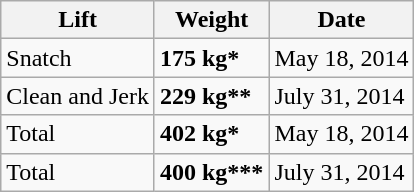<table class="wikitable">
<tr>
<th>Lift</th>
<th>Weight</th>
<th>Date</th>
</tr>
<tr>
<td>Snatch</td>
<td><strong>175 kg*</strong></td>
<td>May 18, 2014</td>
</tr>
<tr>
<td>Clean and Jerk</td>
<td><strong>229 kg**</strong></td>
<td>July 31, 2014</td>
</tr>
<tr>
<td>Total</td>
<td><strong>402 kg*</strong></td>
<td>May 18, 2014</td>
</tr>
<tr>
<td>Total</td>
<td><strong>400 kg***</strong></td>
<td>July 31, 2014</td>
</tr>
</table>
